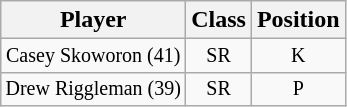<table class="wikitable">
<tr>
<th>Player</th>
<th>Class</th>
<th>Position</th>
</tr>
<tr style="text-align:center; font-size:10pt;">
<td>Casey Skoworon (41)</td>
<td>SR</td>
<td>K</td>
</tr>
<tr style="text-align:center; font-size:10pt;">
<td>Drew Riggleman (39)</td>
<td>SR</td>
<td>P</td>
</tr>
</table>
